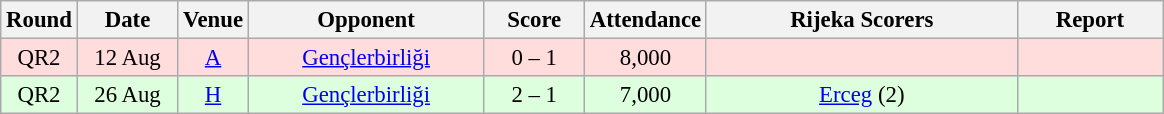<table class="wikitable sortable" style="text-align: center; font-size:95%;">
<tr>
<th width="30">Round</th>
<th width="60">Date</th>
<th width="20">Venue</th>
<th width="150">Opponent</th>
<th width="60">Score</th>
<th width="40">Attendance</th>
<th width="200">Rijeka Scorers</th>
<th width="90" class="unsortable">Report</th>
</tr>
<tr bgcolor="#ffdddd">
<td>QR2</td>
<td>12 Aug</td>
<td><a href='#'>A</a></td>
<td><a href='#'>Gençlerbirliği</a> </td>
<td>0 – 1</td>
<td>8,000</td>
<td></td>
<td></td>
</tr>
<tr bgcolor="#ddffdd">
<td>QR2</td>
<td>26 Aug</td>
<td><a href='#'>H</a></td>
<td><a href='#'>Gençlerbirliği</a> </td>
<td>2 – 1</td>
<td>7,000</td>
<td><a href='#'>Erceg</a> (2)</td>
<td></td>
</tr>
</table>
